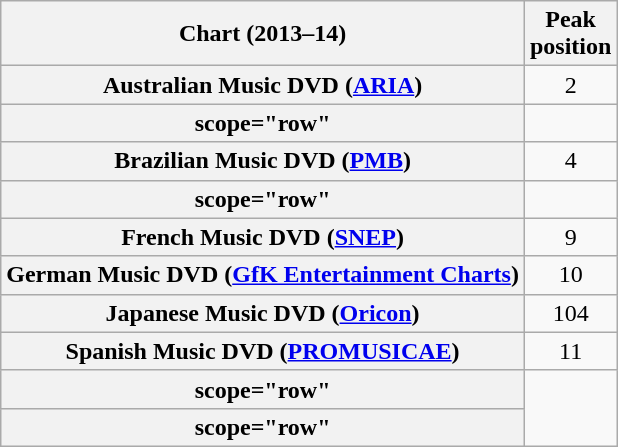<table class="wikitable sortable plainrowheaders">
<tr>
<th scope="col">Chart (2013–14)</th>
<th scope="col">Peak<br>position</th>
</tr>
<tr>
<th scope="row">Australian Music DVD (<a href='#'>ARIA</a>)</th>
<td style="text-align:center;">2</td>
</tr>
<tr>
<th>scope="row"</th>
</tr>
<tr>
<th scope="row">Brazilian Music DVD (<a href='#'>PMB</a>)</th>
<td style="text-align:center;">4</td>
</tr>
<tr>
<th>scope="row"</th>
</tr>
<tr>
<th scope="row">French Music DVD (<a href='#'>SNEP</a>)</th>
<td style="text-align:center;">9</td>
</tr>
<tr>
<th scope="row">German Music DVD (<a href='#'>GfK Entertainment Charts</a>)</th>
<td style="text-align:center;">10</td>
</tr>
<tr>
<th scope="row">Japanese Music DVD (<a href='#'>Oricon</a>)</th>
<td style="text-align:center;">104</td>
</tr>
<tr>
<th scope="row">Spanish Music DVD (<a href='#'>PROMUSICAE</a>)</th>
<td style="text-align:center;">11</td>
</tr>
<tr>
<th>scope="row"</th>
</tr>
<tr>
<th>scope="row"</th>
</tr>
</table>
